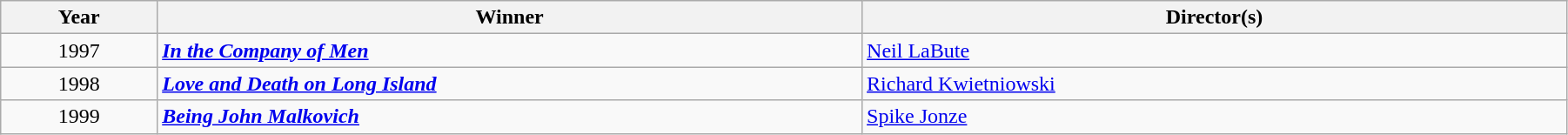<table class="wikitable" width="95%" cellpadding="5">
<tr>
<th width="10%">Year</th>
<th width="45%">Winner</th>
<th width="45%">Director(s)</th>
</tr>
<tr>
<td align="center">1997</td>
<td><strong><em><a href='#'>In the Company of Men</a></em></strong></td>
<td><a href='#'>Neil LaBute</a></td>
</tr>
<tr>
<td align="center">1998</td>
<td><strong><em><a href='#'>Love and Death on Long Island</a></em></strong></td>
<td><a href='#'>Richard Kwietniowski</a></td>
</tr>
<tr>
<td align="center">1999</td>
<td><strong><em><a href='#'>Being John Malkovich</a></em></strong></td>
<td><a href='#'>Spike Jonze</a></td>
</tr>
</table>
